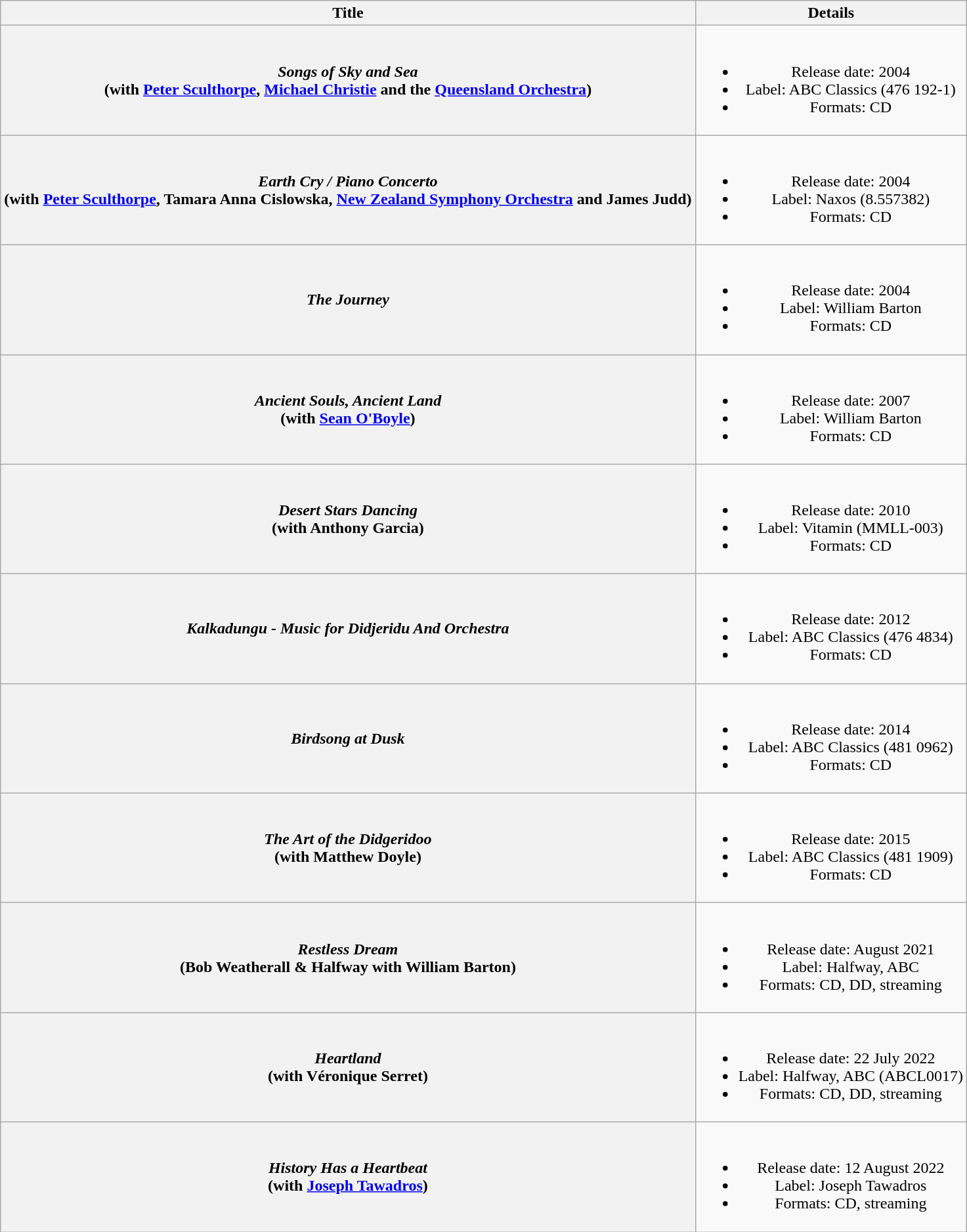<table class="wikitable plainrowheaders" style="text-align:center;">
<tr>
<th>Title</th>
<th>Details</th>
</tr>
<tr>
<th scope="row"><em>Songs of Sky and Sea</em> <br> (with <a href='#'>Peter Sculthorpe</a>, <a href='#'>Michael Christie</a> and the <a href='#'>Queensland Orchestra</a>)</th>
<td><br><ul><li>Release date: 2004</li><li>Label: ABC Classics (476 192-1)</li><li>Formats: CD</li></ul></td>
</tr>
<tr>
<th scope="row"><em>Earth Cry / Piano Concerto</em> <br> (with <a href='#'>Peter Sculthorpe</a>, Tamara Anna Cislowska, <a href='#'>New Zealand Symphony Orchestra</a> and James Judd)</th>
<td><br><ul><li>Release date: 2004</li><li>Label: Naxos (8.557382)</li><li>Formats: CD</li></ul></td>
</tr>
<tr>
<th scope="row"><em>The Journey</em></th>
<td><br><ul><li>Release date: 2004</li><li>Label: William Barton</li><li>Formats: CD</li></ul></td>
</tr>
<tr>
<th scope="row"><em>Ancient Souls, Ancient Land</em> <br> (with <a href='#'>Sean O'Boyle</a>)</th>
<td><br><ul><li>Release date: 2007</li><li>Label: William Barton</li><li>Formats: CD</li></ul></td>
</tr>
<tr>
<th scope="row"><em>Desert Stars Dancing</em> <br> (with Anthony Garcia)</th>
<td><br><ul><li>Release date: 2010</li><li>Label: Vitamin (MMLL-003)</li><li>Formats: CD</li></ul></td>
</tr>
<tr>
<th scope="row"><em>Kalkadungu - Music for Didjeridu And Orchestra</em></th>
<td><br><ul><li>Release date: 2012</li><li>Label: ABC Classics (476 4834)</li><li>Formats: CD</li></ul></td>
</tr>
<tr>
<th scope="row"><em>Birdsong at Dusk</em></th>
<td><br><ul><li>Release date: 2014</li><li>Label: ABC Classics (481 0962)</li><li>Formats: CD</li></ul></td>
</tr>
<tr>
<th scope="row"><em>The Art of the Didgeridoo</em> <br> (with Matthew Doyle)</th>
<td><br><ul><li>Release date: 2015</li><li>Label: ABC Classics (481 1909)</li><li>Formats: CD</li></ul></td>
</tr>
<tr>
<th scope="row"><em>Restless Dream</em> <br> (Bob Weatherall & Halfway with William Barton)</th>
<td><br><ul><li>Release date: August 2021</li><li>Label: Halfway, ABC</li><li>Formats: CD, DD, streaming</li></ul></td>
</tr>
<tr>
<th scope="row"><em>Heartland</em> <br> (with Véronique Serret)</th>
<td><br><ul><li>Release date: 22 July 2022</li><li>Label: Halfway, ABC (ABCL0017)</li><li>Formats: CD, DD, streaming</li></ul></td>
</tr>
<tr>
<th scope="row"><em>History Has a Heartbeat </em> <br> (with <a href='#'>Joseph Tawadros</a>)</th>
<td><br><ul><li>Release date: 12 August 2022</li><li>Label: Joseph Tawadros</li><li>Formats: CD, streaming</li></ul></td>
</tr>
</table>
